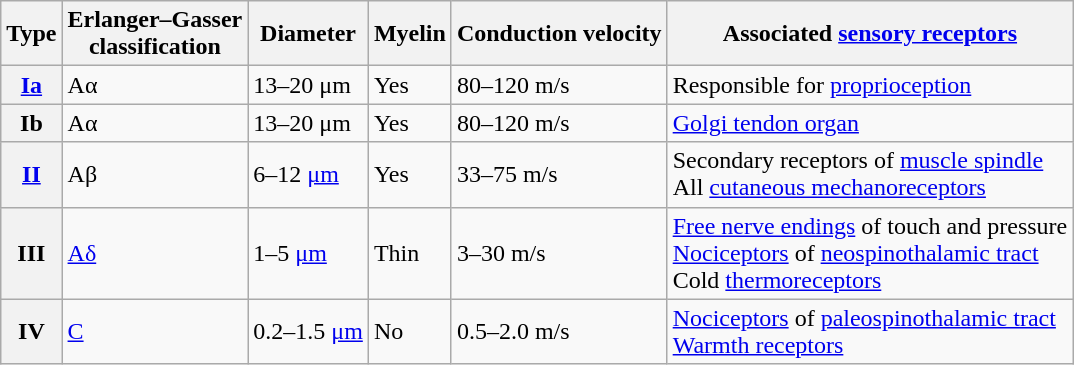<table class="wikitable">
<tr>
<th>Type</th>
<th>Erlanger–Gasser <br> classification</th>
<th>Diameter</th>
<th>Myelin</th>
<th>Conduction velocity</th>
<th>Associated <a href='#'>sensory receptors</a></th>
</tr>
<tr>
<th><a href='#'>Ia</a></th>
<td>Aα</td>
<td>13–20 μm</td>
<td>Yes</td>
<td>80–120 m/s</td>
<td>Responsible for <a href='#'>proprioception</a></td>
</tr>
<tr>
<th>Ib</th>
<td>Aα</td>
<td>13–20 μm</td>
<td>Yes</td>
<td>80–120 m/s</td>
<td><a href='#'>Golgi tendon organ</a></td>
</tr>
<tr>
<th><a href='#'>II</a></th>
<td>Aβ</td>
<td>6–12 <a href='#'>μm</a></td>
<td>Yes</td>
<td>33–75 m/s</td>
<td>Secondary receptors of <a href='#'>muscle spindle</a> <br> All <a href='#'>cutaneous mechanoreceptors</a></td>
</tr>
<tr>
<th>III</th>
<td><a href='#'>Aδ</a></td>
<td>1–5 <a href='#'>μm</a></td>
<td>Thin</td>
<td>3–30 m/s</td>
<td><a href='#'>Free nerve endings</a> of touch and pressure <br> <a href='#'>Nociceptors</a> of <a href='#'>neospinothalamic tract</a> <br> Cold <a href='#'>thermoreceptors</a></td>
</tr>
<tr>
<th>IV</th>
<td><a href='#'>C</a></td>
<td>0.2–1.5 <a href='#'>μm</a></td>
<td>No</td>
<td>0.5–2.0 m/s</td>
<td><a href='#'>Nociceptors</a> of <a href='#'>paleospinothalamic tract</a> <br> <a href='#'>Warmth receptors</a></td>
</tr>
</table>
